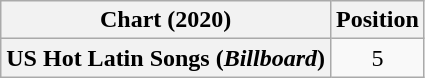<table class="wikitable plainrowheaders" style="text-align:center">
<tr>
<th scope="col">Chart (2020)</th>
<th scope="col">Position</th>
</tr>
<tr>
<th scope="row">US Hot Latin Songs (<em>Billboard</em>)</th>
<td>5</td>
</tr>
</table>
